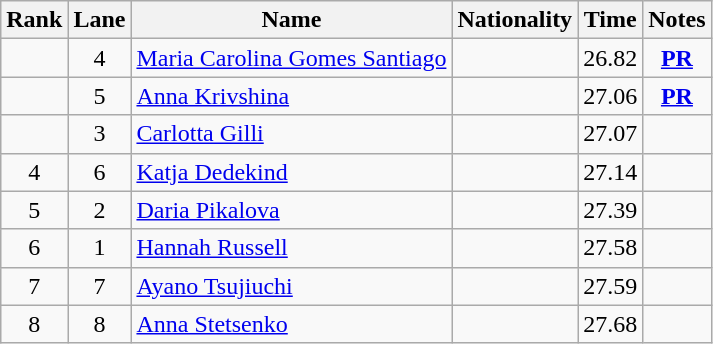<table class="wikitable sortable" style="text-align:center">
<tr>
<th>Rank</th>
<th>Lane</th>
<th>Name</th>
<th>Nationality</th>
<th>Time</th>
<th>Notes</th>
</tr>
<tr>
<td></td>
<td>4</td>
<td align=left><a href='#'>Maria Carolina Gomes Santiago</a></td>
<td align=left></td>
<td>26.82</td>
<td><strong><a href='#'>PR</a></strong></td>
</tr>
<tr>
<td></td>
<td>5</td>
<td align=left><a href='#'>Anna Krivshina</a></td>
<td align=left></td>
<td>27.06</td>
<td><strong><a href='#'>PR</a></strong></td>
</tr>
<tr>
<td></td>
<td>3</td>
<td align=left><a href='#'>Carlotta Gilli</a></td>
<td align=left></td>
<td>27.07</td>
<td></td>
</tr>
<tr>
<td>4</td>
<td>6</td>
<td align=left><a href='#'>Katja Dedekind</a></td>
<td align=left></td>
<td>27.14</td>
<td><strong></strong></td>
</tr>
<tr>
<td>5</td>
<td>2</td>
<td align=left><a href='#'>Daria Pikalova</a></td>
<td align=left></td>
<td>27.39</td>
<td></td>
</tr>
<tr>
<td>6</td>
<td>1</td>
<td align=left><a href='#'>Hannah Russell</a></td>
<td align=left></td>
<td>27.58</td>
<td></td>
</tr>
<tr>
<td>7</td>
<td>7</td>
<td align=left><a href='#'>Ayano Tsujiuchi</a></td>
<td align=left></td>
<td>27.59</td>
<td></td>
</tr>
<tr>
<td>8</td>
<td>8</td>
<td align=left><a href='#'>Anna Stetsenko</a></td>
<td align=left></td>
<td>27.68</td>
<td></td>
</tr>
</table>
